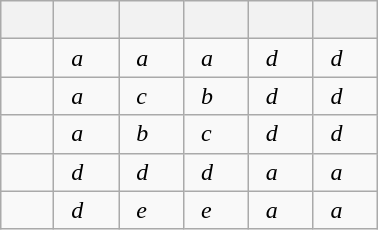<table class="wikitable" border="1" width="20%" style="margin:1em auto;">
<tr>
<th>   </th>
<th>   </th>
<th>   </th>
<th>   </th>
<th>   </th>
<th>   </th>
</tr>
<tr>
<td></td>
<td>  <em>a</em></td>
<td>  <em>a</em></td>
<td>  <em>a</em></td>
<td>  <em>d</em></td>
<td>  <em>d</em></td>
</tr>
<tr>
<td></td>
<td>  <em>a</em></td>
<td>  <em>c</em></td>
<td>  <em>b</em></td>
<td>  <em>d</em></td>
<td>  <em>d</em></td>
</tr>
<tr>
<td></td>
<td>  <em>a</em></td>
<td>  <em>b</em></td>
<td>  <em>c</em></td>
<td>  <em>d</em></td>
<td>  <em>d</em></td>
</tr>
<tr>
<td></td>
<td>  <em>d</em></td>
<td>  <em>d</em></td>
<td>  <em>d</em></td>
<td>  <em>a</em></td>
<td>  <em>a</em></td>
</tr>
<tr>
<td></td>
<td>  <em>d</em></td>
<td>  <em>e</em></td>
<td>  <em>e</em></td>
<td>  <em>a</em></td>
<td>  <em>a</em></td>
</tr>
</table>
